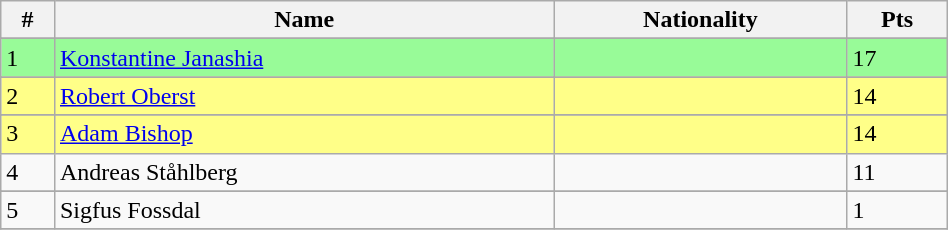<table class="wikitable" style="display: inline-table; width: 50%;">
<tr>
<th>#</th>
<th>Name</th>
<th>Nationality</th>
<th>Pts</th>
</tr>
<tr>
</tr>
<tr style="background:palegreen">
<td>1</td>
<td><a href='#'>Konstantine Janashia</a></td>
<td></td>
<td>17</td>
</tr>
<tr>
</tr>
<tr style="background:#ff8">
<td>2</td>
<td><a href='#'>Robert Oberst</a></td>
<td></td>
<td>14</td>
</tr>
<tr>
</tr>
<tr style="background:#ff8">
<td>3</td>
<td><a href='#'>Adam Bishop</a></td>
<td></td>
<td>14</td>
</tr>
<tr>
<td>4</td>
<td>Andreas Ståhlberg</td>
<td></td>
<td>11</td>
</tr>
<tr>
</tr>
<tr>
<td>5</td>
<td>Sigfus Fossdal</td>
<td></td>
<td>1</td>
</tr>
<tr>
</tr>
</table>
